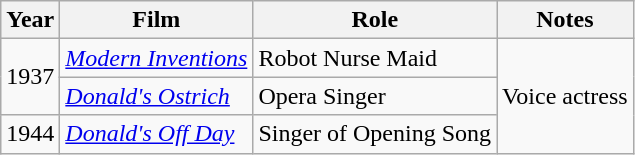<table class="wikitable">
<tr>
<th>Year</th>
<th>Film</th>
<th>Role</th>
<th>Notes</th>
</tr>
<tr>
<td rowspan="2">1937</td>
<td><em><a href='#'>Modern Inventions</a></em></td>
<td>Robot Nurse Maid</td>
<td rowspan="3">Voice actress</td>
</tr>
<tr>
<td><em><a href='#'>Donald's Ostrich</a></em></td>
<td>Opera Singer</td>
</tr>
<tr>
<td>1944</td>
<td><em><a href='#'>Donald's Off Day</a></em></td>
<td>Singer of Opening Song</td>
</tr>
</table>
